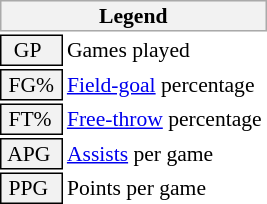<table class="toccolours" style="font-size: 90%; white-space: nowrap;">
<tr>
<th colspan="6" style="background:#f2f2f2; border:1px solid #aaa;">Legend</th>
</tr>
<tr>
<td style="background:#f2f2f2; border:1px solid black;">  GP</td>
<td>Games played</td>
</tr>
<tr>
<td style="background:#f2f2f2; border:1px solid black;"> FG% </td>
<td style="padding-right: 8px"><a href='#'>Field-goal</a> percentage</td>
</tr>
<tr>
<td style="background:#f2f2f2; border:1px solid black;"> FT% </td>
<td><a href='#'>Free-throw</a> percentage</td>
</tr>
<tr>
<td style="background:#f2f2f2; border:1px solid black;"> APG </td>
<td><a href='#'>Assists</a> per game</td>
</tr>
<tr>
<td style="background:#f2f2f2; border:1px solid black;"> PPG </td>
<td>Points per game</td>
</tr>
<tr>
</tr>
</table>
